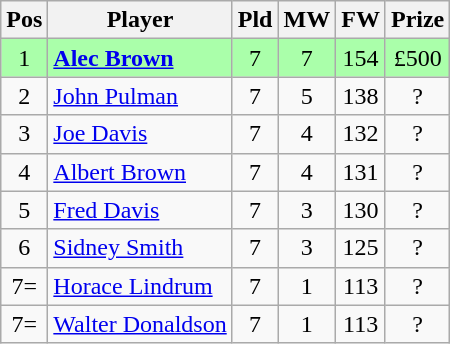<table class="wikitable" style="text-align: center;">
<tr>
<th>Pos</th>
<th>Player</th>
<th>Pld</th>
<th>MW</th>
<th>FW</th>
<th>Prize</th>
</tr>
<tr style="background:#aaffaa;">
<td>1</td>
<td align=left> <strong><a href='#'>Alec Brown</a></strong></td>
<td>7</td>
<td>7</td>
<td>154</td>
<td>£500</td>
</tr>
<tr>
<td>2</td>
<td align=left> <a href='#'>John Pulman</a></td>
<td>7</td>
<td>5</td>
<td>138</td>
<td>?</td>
</tr>
<tr>
<td>3</td>
<td align=left> <a href='#'>Joe Davis</a></td>
<td>7</td>
<td>4</td>
<td>132</td>
<td>?</td>
</tr>
<tr>
<td>4</td>
<td align=left> <a href='#'>Albert Brown</a></td>
<td>7</td>
<td>4</td>
<td>131</td>
<td>?</td>
</tr>
<tr>
<td>5</td>
<td align=left> <a href='#'>Fred Davis</a></td>
<td>7</td>
<td>3</td>
<td>130</td>
<td>?</td>
</tr>
<tr>
<td>6</td>
<td align=left> <a href='#'>Sidney Smith</a></td>
<td>7</td>
<td>3</td>
<td>125</td>
<td>?</td>
</tr>
<tr>
<td>7=</td>
<td align=left> <a href='#'>Horace Lindrum</a></td>
<td>7</td>
<td>1</td>
<td>113</td>
<td>?</td>
</tr>
<tr>
<td>7=</td>
<td align=left> <a href='#'>Walter Donaldson</a></td>
<td>7</td>
<td>1</td>
<td>113</td>
<td>?</td>
</tr>
</table>
